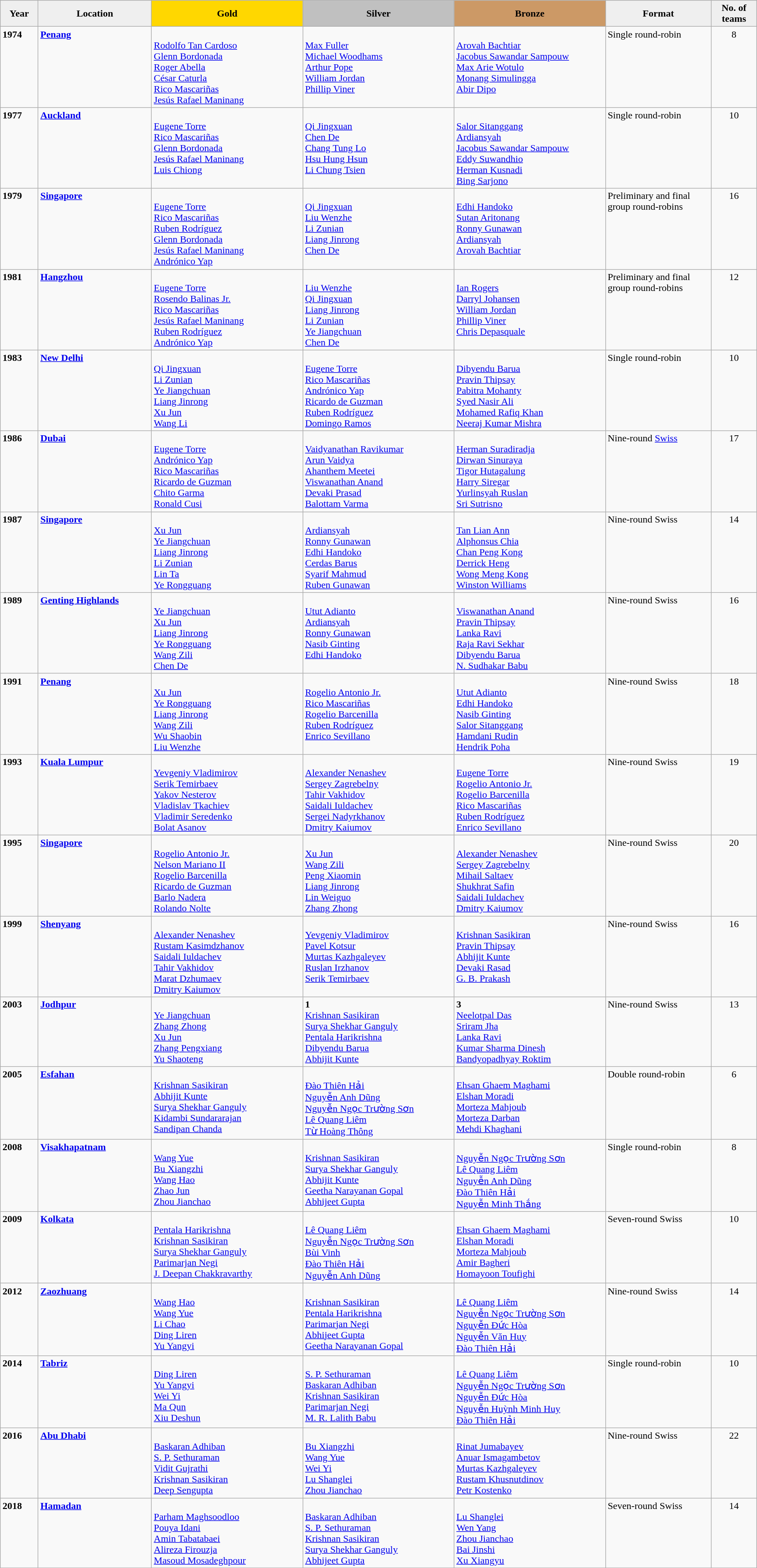<table class="wikitable">
<tr>
<th width=5% style="background:#efefef;">Year</th>
<th width=15% style="background:#efefef;">Location</th>
<th width=20% style="background:gold;">Gold</th>
<th width=20% style="background:silver;">Silver</th>
<th width=20% style="background:#cc9966;">Bronze</th>
<th width=14% style="background:#efefef;">Format</th>
<th width=6% style="background:#efefef;">No. of teams</th>
</tr>
<tr valign="top">
<td><strong>1974</strong></td>
<td> <strong><a href='#'>Penang</a></strong></td>
<td><strong></strong><br><a href='#'>Rodolfo Tan Cardoso</a><br><a href='#'>Glenn Bordonada</a><br><a href='#'>Roger Abella</a><br><a href='#'>César Caturla</a><br><a href='#'>Rico Mascariñas</a><br><a href='#'>Jesús Rafael Maninang</a></td>
<td><strong></strong><br><a href='#'>Max Fuller</a><br><a href='#'>Michael Woodhams</a><br><a href='#'>Arthur Pope</a><br><a href='#'>William Jordan</a><br><a href='#'>Phillip Viner</a></td>
<td><strong></strong><br><a href='#'>Arovah Bachtiar</a><br><a href='#'>Jacobus Sawandar Sampouw</a><br><a href='#'>Max Arie Wotulo</a><br><a href='#'>Monang Simulingga</a><br><a href='#'>Abir Dipo</a></td>
<td>Single round-robin</td>
<td align=center>8</td>
</tr>
<tr valign="top">
<td><strong>1977</strong></td>
<td> <strong><a href='#'>Auckland</a></strong></td>
<td><strong></strong><br><a href='#'>Eugene Torre</a><br><a href='#'>Rico Mascariñas</a><br><a href='#'>Glenn Bordonada</a><br><a href='#'>Jesús Rafael Maninang</a><br><a href='#'>Luis Chiong</a></td>
<td><strong></strong><br><a href='#'>Qi Jingxuan</a><br><a href='#'>Chen De</a><br><a href='#'>Chang Tung Lo</a><br><a href='#'>Hsu Hung Hsun</a><br><a href='#'>Li Chung Tsien</a></td>
<td><strong></strong><br><a href='#'>Salor Sitanggang</a><br><a href='#'>Ardiansyah</a><br><a href='#'>Jacobus Sawandar Sampouw</a><br><a href='#'>Eddy Suwandhio</a><br><a href='#'>Herman Kusnadi</a><br><a href='#'>Bing Sarjono</a></td>
<td>Single round-robin</td>
<td align=center>10</td>
</tr>
<tr valign="top">
<td><strong>1979</strong></td>
<td> <strong><a href='#'>Singapore</a></strong></td>
<td><strong></strong><br><a href='#'>Eugene Torre</a><br><a href='#'>Rico Mascariñas</a><br><a href='#'>Ruben Rodríguez</a><br><a href='#'>Glenn Bordonada</a><br><a href='#'>Jesús Rafael Maninang</a><br><a href='#'>Andrónico Yap</a></td>
<td><strong></strong><br><a href='#'>Qi Jingxuan</a><br><a href='#'>Liu Wenzhe</a><br><a href='#'>Li Zunian</a><br><a href='#'>Liang Jinrong</a><br><a href='#'>Chen De</a></td>
<td><strong></strong><br><a href='#'>Edhi Handoko</a><br><a href='#'>Sutan Aritonang</a><br><a href='#'>Ronny Gunawan</a><br><a href='#'>Ardiansyah</a><br><a href='#'>Arovah Bachtiar</a></td>
<td>Preliminary and final group round-robins</td>
<td align=center>16</td>
</tr>
<tr valign="top">
<td><strong>1981</strong></td>
<td> <strong><a href='#'>Hangzhou</a></strong></td>
<td><strong></strong><br><a href='#'>Eugene Torre</a><br><a href='#'>Rosendo Balinas Jr.</a><br><a href='#'>Rico Mascariñas</a><br><a href='#'>Jesús Rafael Maninang</a><br><a href='#'>Ruben Rodríguez</a><br><a href='#'>Andrónico Yap</a></td>
<td><strong></strong><br><a href='#'>Liu Wenzhe</a><br><a href='#'>Qi Jingxuan</a><br><a href='#'>Liang Jinrong</a><br><a href='#'>Li Zunian</a><br><a href='#'>Ye Jiangchuan</a><br><a href='#'>Chen De</a></td>
<td><strong></strong><br><a href='#'>Ian Rogers</a><br><a href='#'>Darryl Johansen</a><br><a href='#'>William Jordan</a><br><a href='#'>Phillip Viner</a><br><a href='#'>Chris Depasquale</a></td>
<td>Preliminary and final group round-robins</td>
<td align=center>12</td>
</tr>
<tr valign="top">
<td><strong>1983</strong></td>
<td> <strong><a href='#'>New Delhi</a></strong></td>
<td><strong></strong><br><a href='#'>Qi Jingxuan</a><br><a href='#'>Li Zunian</a><br><a href='#'>Ye Jiangchuan</a><br><a href='#'>Liang Jinrong</a><br><a href='#'>Xu Jun</a><br><a href='#'>Wang Li</a></td>
<td><strong></strong><br><a href='#'>Eugene Torre</a><br><a href='#'>Rico Mascariñas</a><br><a href='#'>Andrónico Yap</a><br><a href='#'>Ricardo de Guzman</a><br><a href='#'>Ruben Rodríguez</a><br><a href='#'>Domingo Ramos</a></td>
<td><strong></strong><br><a href='#'>Dibyendu Barua</a><br><a href='#'>Pravin Thipsay</a><br><a href='#'>Pabitra Mohanty</a><br><a href='#'>Syed Nasir Ali</a><br><a href='#'>Mohamed Rafiq Khan</a><br><a href='#'>Neeraj Kumar Mishra</a></td>
<td>Single round-robin</td>
<td align=center>10</td>
</tr>
<tr valign="top">
<td><strong>1986</strong></td>
<td> <strong><a href='#'>Dubai</a></strong></td>
<td><strong></strong><br><a href='#'>Eugene Torre</a><br><a href='#'>Andrónico Yap</a><br><a href='#'>Rico Mascariñas</a><br><a href='#'>Ricardo de Guzman</a><br><a href='#'>Chito Garma</a><br><a href='#'>Ronald Cusi</a></td>
<td><strong></strong><br><a href='#'>Vaidyanathan Ravikumar</a><br><a href='#'>Arun Vaidya</a><br><a href='#'>Ahanthem Meetei</a><br><a href='#'>Viswanathan Anand</a><br><a href='#'>Devaki Prasad</a><br><a href='#'>Balottam Varma</a></td>
<td><strong></strong><br><a href='#'>Herman Suradiradja</a><br><a href='#'>Dirwan Sinuraya</a><br><a href='#'>Tigor Hutagalung</a><br><a href='#'>Harry Siregar</a><br><a href='#'>Yurlinsyah Ruslan</a><br><a href='#'>Sri Sutrisno</a></td>
<td>Nine-round <a href='#'>Swiss</a></td>
<td align=center>17</td>
</tr>
<tr valign="top">
<td><strong>1987</strong></td>
<td> <strong><a href='#'>Singapore</a></strong></td>
<td><strong></strong><br><a href='#'>Xu Jun</a><br><a href='#'>Ye Jiangchuan</a><br><a href='#'>Liang Jinrong</a><br><a href='#'>Li Zunian</a><br><a href='#'>Lin Ta</a><br><a href='#'>Ye Rongguang</a></td>
<td><strong></strong><br><a href='#'>Ardiansyah</a><br><a href='#'>Ronny Gunawan</a><br><a href='#'>Edhi Handoko</a><br><a href='#'>Cerdas Barus</a><br><a href='#'>Syarif Mahmud</a><br><a href='#'>Ruben Gunawan</a></td>
<td><strong></strong><br><a href='#'>Tan Lian Ann</a><br><a href='#'>Alphonsus Chia</a><br><a href='#'>Chan Peng Kong</a><br><a href='#'>Derrick Heng</a><br><a href='#'>Wong Meng Kong</a><br><a href='#'>Winston Williams</a></td>
<td>Nine-round Swiss</td>
<td align=center>14</td>
</tr>
<tr valign="top">
<td><strong>1989</strong></td>
<td> <strong><a href='#'>Genting Highlands</a></strong></td>
<td><strong></strong><br><a href='#'>Ye Jiangchuan</a><br><a href='#'>Xu Jun</a><br><a href='#'>Liang Jinrong</a><br><a href='#'>Ye Rongguang</a><br><a href='#'>Wang Zili</a><br><a href='#'>Chen De</a></td>
<td><strong></strong><br><a href='#'>Utut Adianto</a><br><a href='#'>Ardiansyah</a><br><a href='#'>Ronny Gunawan</a><br><a href='#'>Nasib Ginting</a><br><a href='#'>Edhi Handoko</a></td>
<td><strong></strong><br><a href='#'>Viswanathan Anand</a><br><a href='#'>Pravin Thipsay</a><br><a href='#'>Lanka Ravi</a><br><a href='#'>Raja Ravi Sekhar</a><br><a href='#'>Dibyendu Barua</a><br><a href='#'>N. Sudhakar Babu</a></td>
<td>Nine-round Swiss</td>
<td align=center>16</td>
</tr>
<tr valign="top">
<td><strong>1991</strong></td>
<td> <strong><a href='#'>Penang</a></strong></td>
<td><strong></strong><br><a href='#'>Xu Jun</a><br><a href='#'>Ye Rongguang</a><br><a href='#'>Liang Jinrong</a><br><a href='#'>Wang Zili</a><br><a href='#'>Wu Shaobin</a><br><a href='#'>Liu Wenzhe</a></td>
<td><strong></strong><br><a href='#'>Rogelio Antonio Jr.</a><br><a href='#'>Rico Mascariñas</a><br><a href='#'>Rogelio Barcenilla</a><br><a href='#'>Ruben Rodríguez</a><br><a href='#'>Enrico Sevillano</a></td>
<td><strong></strong><br><a href='#'>Utut Adianto</a><br><a href='#'>Edhi Handoko</a><br><a href='#'>Nasib Ginting</a><br><a href='#'>Salor Sitanggang</a><br><a href='#'>Hamdani Rudin</a><br><a href='#'>Hendrik Poha</a></td>
<td>Nine-round Swiss</td>
<td align=center>18</td>
</tr>
<tr valign="top">
<td><strong>1993</strong></td>
<td> <strong><a href='#'>Kuala Lumpur</a></strong></td>
<td><strong></strong><br><a href='#'>Yevgeniy Vladimirov</a><br><a href='#'>Serik Temirbaev</a><br><a href='#'>Yakov Nesterov</a><br><a href='#'>Vladislav Tkachiev</a><br><a href='#'>Vladimir Seredenko</a><br><a href='#'>Bolat Asanov</a></td>
<td><strong></strong><br><a href='#'>Alexander Nenashev</a><br><a href='#'>Sergey Zagrebelny</a><br><a href='#'>Tahir Vakhidov</a><br><a href='#'>Saidali Iuldachev</a><br><a href='#'>Sergei Nadyrkhanov</a><br><a href='#'>Dmitry Kaiumov</a></td>
<td><strong></strong><br><a href='#'>Eugene Torre</a><br><a href='#'>Rogelio Antonio Jr.</a><br><a href='#'>Rogelio Barcenilla</a><br><a href='#'>Rico Mascariñas</a><br><a href='#'>Ruben Rodríguez</a><br><a href='#'>Enrico Sevillano</a></td>
<td>Nine-round Swiss</td>
<td align=center>19</td>
</tr>
<tr valign="top">
<td><strong>1995</strong></td>
<td> <strong><a href='#'>Singapore</a></strong></td>
<td><strong></strong><br><a href='#'>Rogelio Antonio Jr.</a><br><a href='#'>Nelson Mariano II</a><br><a href='#'>Rogelio Barcenilla</a><br><a href='#'>Ricardo de Guzman</a><br><a href='#'>Barlo Nadera</a><br><a href='#'>Rolando Nolte</a></td>
<td><strong></strong><br><a href='#'>Xu Jun</a><br><a href='#'>Wang Zili</a><br><a href='#'>Peng Xiaomin</a><br><a href='#'>Liang Jinrong</a><br><a href='#'>Lin Weiguo</a><br><a href='#'>Zhang Zhong</a></td>
<td><strong></strong><br><a href='#'>Alexander Nenashev</a><br><a href='#'>Sergey Zagrebelny</a><br><a href='#'>Mihail Saltaev</a><br><a href='#'>Shukhrat Safin</a><br><a href='#'>Saidali Iuldachev</a><br><a href='#'>Dmitry Kaiumov</a></td>
<td>Nine-round Swiss</td>
<td align=center>20</td>
</tr>
<tr valign="top">
<td><strong>1999</strong></td>
<td> <strong><a href='#'>Shenyang</a></strong></td>
<td><strong></strong><br><a href='#'>Alexander Nenashev</a><br><a href='#'>Rustam Kasimdzhanov</a><br><a href='#'>Saidali Iuldachev</a><br><a href='#'>Tahir Vakhidov</a><br><a href='#'>Marat Dzhumaev</a><br><a href='#'>Dmitry Kaiumov</a></td>
<td><strong></strong><br><a href='#'>Yevgeniy Vladimirov</a><br><a href='#'>Pavel Kotsur</a><br><a href='#'>Murtas Kazhgaleyev</a><br><a href='#'>Ruslan Irzhanov</a><br><a href='#'>Serik Temirbaev</a></td>
<td><strong></strong><br><a href='#'>Krishnan Sasikiran</a><br><a href='#'>Pravin Thipsay</a><br><a href='#'>Abhijit Kunte</a><br><a href='#'>Devaki Rasad</a><br><a href='#'>G. B. Prakash</a></td>
<td>Nine-round Swiss</td>
<td align=center>16</td>
</tr>
<tr valign="top">
<td><strong>2003</strong></td>
<td> <strong><a href='#'>Jodhpur</a></strong></td>
<td><strong></strong><br><a href='#'>Ye Jiangchuan</a><br><a href='#'>Zhang Zhong</a><br><a href='#'>Xu Jun</a><br><a href='#'>Zhang Pengxiang</a><br><a href='#'>Yu Shaoteng</a></td>
<td><strong> 1</strong><br><a href='#'>Krishnan Sasikiran</a><br><a href='#'>Surya Shekhar Ganguly</a><br><a href='#'>Pentala Harikrishna</a><br><a href='#'>Dibyendu Barua</a><br><a href='#'>Abhijit Kunte</a></td>
<td><strong> 3</strong><br><a href='#'>Neelotpal Das</a><br><a href='#'>Sriram Jha</a><br><a href='#'>Lanka Ravi</a><br><a href='#'>Kumar Sharma Dinesh</a><br><a href='#'>Bandyopadhyay Roktim</a></td>
<td>Nine-round Swiss</td>
<td align=center>13</td>
</tr>
<tr valign="top">
<td><strong>2005</strong></td>
<td> <strong><a href='#'>Esfahan</a></strong></td>
<td><strong></strong><br><a href='#'>Krishnan Sasikiran</a><br><a href='#'>Abhijit Kunte</a><br><a href='#'>Surya Shekhar Ganguly</a><br><a href='#'>Kidambi Sundararajan</a><br><a href='#'>Sandipan Chanda</a></td>
<td><strong></strong><br><a href='#'>Đào Thiên Hải</a><br><a href='#'>Nguyễn Anh Dũng</a><br><a href='#'>Nguyễn Ngọc Trường Sơn</a><br><a href='#'>Lê Quang Liêm</a><br><a href='#'>Từ Hoàng Thông</a></td>
<td><strong></strong><br><a href='#'>Ehsan Ghaem Maghami</a><br><a href='#'>Elshan Moradi</a><br><a href='#'>Morteza Mahjoub</a><br><a href='#'>Morteza Darban</a><br><a href='#'>Mehdi Khaghani</a></td>
<td>Double round-robin</td>
<td align=center>6</td>
</tr>
<tr valign="top">
<td><strong>2008</strong></td>
<td> <strong><a href='#'>Visakhapatnam</a></strong></td>
<td><strong></strong><br><a href='#'>Wang Yue</a><br><a href='#'>Bu Xiangzhi</a><br><a href='#'>Wang Hao</a><br><a href='#'>Zhao Jun</a><br><a href='#'>Zhou Jianchao</a></td>
<td><strong></strong><br><a href='#'>Krishnan Sasikiran</a><br><a href='#'>Surya Shekhar Ganguly</a><br><a href='#'>Abhijit Kunte</a><br><a href='#'>Geetha Narayanan Gopal</a><br><a href='#'>Abhijeet Gupta</a></td>
<td><strong></strong><br><a href='#'>Nguyễn Ngọc Trường Sơn</a><br><a href='#'>Lê Quang Liêm</a><br><a href='#'>Nguyễn Anh Dũng</a><br><a href='#'>Đào Thiên Hải</a><br><a href='#'>Nguyễn Minh Thắng</a></td>
<td>Single round-robin</td>
<td align=center>8</td>
</tr>
<tr valign="top">
<td><strong>2009</strong></td>
<td> <strong><a href='#'>Kolkata</a></strong></td>
<td><strong></strong><br><a href='#'>Pentala Harikrishna</a><br><a href='#'>Krishnan Sasikiran</a><br><a href='#'>Surya Shekhar Ganguly</a><br><a href='#'>Parimarjan Negi</a><br><a href='#'>J. Deepan Chakkravarthy</a></td>
<td><strong></strong><br><a href='#'>Lê Quang Liêm</a><br><a href='#'>Nguyễn Ngọc Trường Sơn</a><br><a href='#'>Bùi Vinh</a><br><a href='#'>Đào Thiên Hải</a><br><a href='#'>Nguyễn Anh Dũng</a></td>
<td><strong></strong><br><a href='#'>Ehsan Ghaem Maghami</a><br><a href='#'>Elshan Moradi</a><br><a href='#'>Morteza Mahjoub</a><br><a href='#'>Amir Bagheri</a><br><a href='#'>Homayoon Toufighi</a></td>
<td>Seven-round Swiss</td>
<td align=center>10</td>
</tr>
<tr valign="top">
<td><strong>2012</strong></td>
<td> <strong><a href='#'>Zaozhuang</a></strong></td>
<td><strong></strong><br><a href='#'>Wang Hao</a><br><a href='#'>Wang Yue</a><br><a href='#'>Li Chao</a><br><a href='#'>Ding Liren</a><br><a href='#'>Yu Yangyi</a></td>
<td><strong></strong><br><a href='#'>Krishnan Sasikiran</a><br><a href='#'>Pentala Harikrishna</a><br><a href='#'>Parimarjan Negi</a><br><a href='#'>Abhijeet Gupta</a><br><a href='#'>Geetha Narayanan Gopal</a></td>
<td><strong></strong><br><a href='#'>Lê Quang Liêm</a><br><a href='#'>Nguyễn Ngọc Trường Sơn</a><br><a href='#'>Nguyễn Đức Hòa</a><br><a href='#'>Nguyễn Văn Huy</a><br><a href='#'>Đào Thiên Hải</a></td>
<td>Nine-round Swiss</td>
<td align=center>14</td>
</tr>
<tr valign="top">
<td><strong>2014</strong></td>
<td> <strong><a href='#'>Tabriz</a></strong></td>
<td><strong></strong><br><a href='#'>Ding Liren</a><br><a href='#'>Yu Yangyi</a><br><a href='#'>Wei Yi</a><br><a href='#'>Ma Qun</a><br><a href='#'>Xiu Deshun</a></td>
<td><strong></strong><br><a href='#'>S. P. Sethuraman</a><br><a href='#'>Baskaran Adhiban</a><br><a href='#'>Krishnan Sasikiran</a><br><a href='#'>Parimarjan Negi</a><br><a href='#'>M. R. Lalith Babu</a></td>
<td><strong></strong><br><a href='#'>Lê Quang Liêm</a><br><a href='#'>Nguyễn Ngọc Trường Sơn</a><br><a href='#'>Nguyễn Đức Hòa</a><br><a href='#'>Nguyễn Huỳnh Minh Huy</a><br><a href='#'>Đào Thiên Hải</a></td>
<td>Single round-robin</td>
<td align=center>10</td>
</tr>
<tr valign="top">
<td><strong>2016</strong></td>
<td> <strong><a href='#'>Abu Dhabi</a></strong></td>
<td><strong></strong><br><a href='#'>Baskaran Adhiban</a><br><a href='#'>S. P. Sethuraman</a><br><a href='#'>Vidit Gujrathi</a><br><a href='#'>Krishnan Sasikiran</a><br><a href='#'>Deep Sengupta</a></td>
<td><strong></strong><br><a href='#'>Bu Xiangzhi</a><br><a href='#'>Wang Yue</a><br><a href='#'>Wei Yi</a><br><a href='#'>Lu Shanglei</a><br><a href='#'>Zhou Jianchao</a></td>
<td><strong></strong><br><a href='#'>Rinat Jumabayev</a><br><a href='#'>Anuar Ismagambetov</a><br><a href='#'>Murtas Kazhgaleyev</a><br><a href='#'>Rustam Khusnutdinov</a><br><a href='#'>Petr Kostenko</a></td>
<td>Nine-round Swiss</td>
<td align=center>22</td>
</tr>
<tr valign="top">
<td><strong>2018</strong></td>
<td> <strong><a href='#'>Hamadan</a></strong></td>
<td><strong></strong><br><a href='#'>Parham Maghsoodloo</a><br><a href='#'>Pouya Idani</a><br><a href='#'>Amin Tabatabaei</a><br><a href='#'>Alireza Firouzja</a><br><a href='#'>Masoud Mosadeghpour</a></td>
<td><strong></strong><br><a href='#'>Baskaran Adhiban</a><br><a href='#'>S. P. Sethuraman</a><br><a href='#'>Krishnan Sasikiran</a><br><a href='#'>Surya Shekhar Ganguly</a><br><a href='#'>Abhijeet Gupta</a></td>
<td><strong></strong><br><a href='#'>Lu Shanglei</a><br><a href='#'>Wen Yang</a><br><a href='#'>Zhou Jianchao</a><br><a href='#'>Bai Jinshi</a><br><a href='#'>Xu Xiangyu</a></td>
<td>Seven-round Swiss</td>
<td align=center>14</td>
</tr>
</table>
